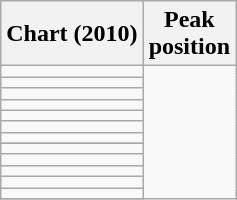<table class="wikitable sortable plainrowheaders">
<tr>
<th>Chart (2010)</th>
<th>Peak<br>position</th>
</tr>
<tr>
<td></td>
</tr>
<tr>
<td></td>
</tr>
<tr>
<td></td>
</tr>
<tr>
<td></td>
</tr>
<tr>
<td></td>
</tr>
<tr>
<td></td>
</tr>
<tr>
<td></td>
</tr>
<tr>
</tr>
<tr>
<td></td>
</tr>
<tr>
<td></td>
</tr>
<tr>
<td></td>
</tr>
<tr>
<td></td>
</tr>
<tr>
<td></td>
</tr>
<tr>
</tr>
</table>
